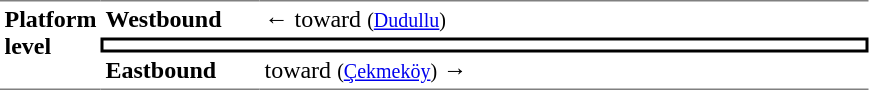<table cellpadding="3" cellspacing="0" border="0">
<tr>
<td rowspan="3" width="50" style="border-top-color: gray; border-bottom-color: gray; border-top-width: 1px; border-bottom-width: 1px; border-top-style: solid; border-bottom-style: solid;" valign="top"><strong>Platform level</strong></td>
<td width="100" style="border-top-color: gray; border-top-width: 1px; border-top-style: solid;"><strong>Westbound</strong></td>
<td width="400" style="border-top-color: gray; border-top-width: 1px; border-top-style: solid;">←  toward  <small>(<a href='#'>Dudullu</a>)</small></td>
</tr>
<tr>
<td colspan="2" style="border: 2px solid black; border-image: none; text-align: center;"></td>
</tr>
<tr>
<td style="border-bottom-color: gray; border-bottom-width: 1px; border-bottom-style: solid;"><strong>Eastbound</strong></td>
<td style="border-bottom-color: gray; border-bottom-width: 1px; border-bottom-style: solid;"> toward  <small>(<a href='#'>Çekmeköy</a>)</small> →</td>
</tr>
</table>
